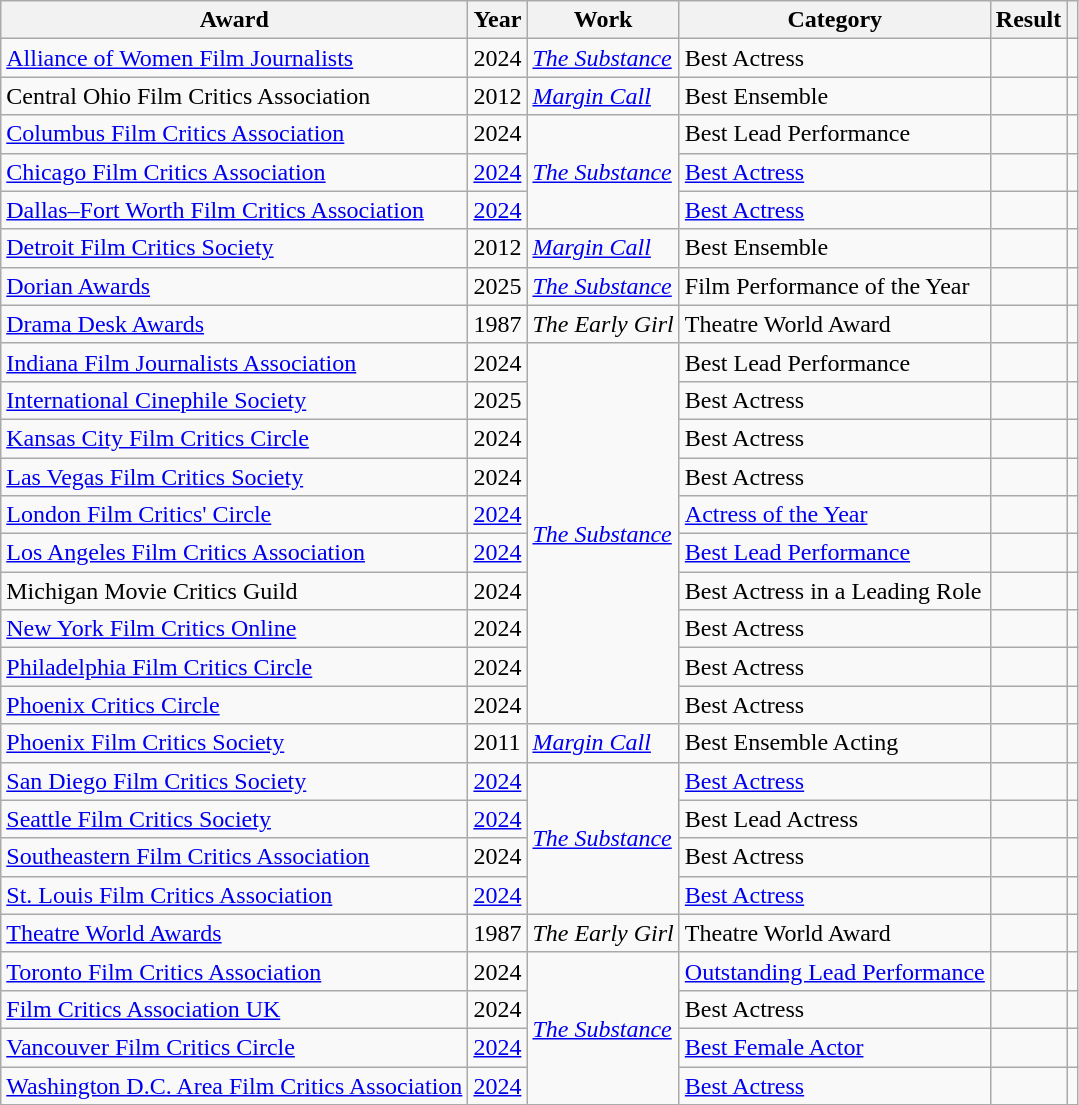<table class="wikitable plainrowheaders sortable">
<tr>
<th scope="col">Award</th>
<th scope="col">Year</th>
<th scope="col">Work</th>
<th scope="col">Category</th>
<th scope="col">Result</th>
<th scope="col" class="unsortable"></th>
</tr>
<tr>
<td><a href='#'>Alliance of Women Film Journalists</a></td>
<td>2024</td>
<td><em><a href='#'>The Substance</a></em></td>
<td>Best Actress</td>
<td></td>
<td align="center"></td>
</tr>
<tr>
<td>Central Ohio Film Critics Association</td>
<td>2012</td>
<td><em><a href='#'>Margin Call</a></em></td>
<td>Best Ensemble</td>
<td></td>
<td align="center"></td>
</tr>
<tr>
<td><a href='#'>Columbus Film Critics Association</a></td>
<td>2024</td>
<td rowspan="3"><em><a href='#'>The Substance</a></em></td>
<td>Best Lead Performance</td>
<td></td>
<td align="center"></td>
</tr>
<tr>
<td><a href='#'>Chicago Film Critics Association</a></td>
<td><a href='#'>2024</a></td>
<td><a href='#'>Best Actress</a></td>
<td></td>
<td align="center"></td>
</tr>
<tr>
<td><a href='#'>Dallas–Fort Worth Film Critics Association</a></td>
<td><a href='#'>2024</a></td>
<td><a href='#'>Best Actress</a></td>
<td></td>
<td style="text-align:center;"></td>
</tr>
<tr>
<td><a href='#'>Detroit Film Critics Society</a></td>
<td>2012</td>
<td><em><a href='#'>Margin Call</a></em></td>
<td>Best Ensemble</td>
<td></td>
<td align="center"></td>
</tr>
<tr>
<td><a href='#'>Dorian Awards</a></td>
<td>2025</td>
<td><em><a href='#'>The Substance</a></em></td>
<td>Film Performance of the Year</td>
<td></td>
<td style="text-align:center;"></td>
</tr>
<tr>
<td><a href='#'>Drama Desk Awards</a></td>
<td>1987</td>
<td><em>The Early Girl</em></td>
<td>Theatre World Award</td>
<td></td>
<td></td>
</tr>
<tr>
<td><a href='#'>Indiana Film Journalists Association</a></td>
<td>2024</td>
<td rowspan="10"><em><a href='#'>The Substance</a></em></td>
<td>Best Lead Performance</td>
<td></td>
<td align="center"></td>
</tr>
<tr>
<td><a href='#'>International Cinephile Society</a></td>
<td>2025</td>
<td>Best Actress</td>
<td></td>
<td align="center"></td>
</tr>
<tr>
<td><a href='#'>Kansas City Film Critics Circle</a></td>
<td>2024</td>
<td>Best Actress</td>
<td></td>
<td align="center"></td>
</tr>
<tr>
<td><a href='#'>Las Vegas Film Critics Society</a></td>
<td>2024</td>
<td>Best Actress</td>
<td></td>
<td align="center"></td>
</tr>
<tr>
<td><a href='#'>London Film Critics' Circle</a></td>
<td><a href='#'>2024</a></td>
<td><a href='#'>Actress of the Year</a></td>
<td></td>
<td style="text-align:center;"></td>
</tr>
<tr>
<td><a href='#'>Los Angeles Film Critics Association</a></td>
<td><a href='#'>2024</a></td>
<td><a href='#'>Best Lead Performance</a></td>
<td></td>
<td align="center"></td>
</tr>
<tr>
<td>Michigan Movie Critics Guild</td>
<td>2024</td>
<td>Best Actress in a Leading Role</td>
<td></td>
<td align="center"></td>
</tr>
<tr>
<td><a href='#'>New York Film Critics Online</a></td>
<td>2024</td>
<td>Best Actress</td>
<td></td>
<td align="center"></td>
</tr>
<tr>
<td><a href='#'>Philadelphia Film Critics Circle</a></td>
<td>2024</td>
<td>Best Actress</td>
<td></td>
<td align="center"></td>
</tr>
<tr>
<td><a href='#'>Phoenix Critics Circle</a></td>
<td>2024</td>
<td>Best Actress</td>
<td></td>
<td align="center"></td>
</tr>
<tr>
<td><a href='#'>Phoenix Film Critics Society</a></td>
<td>2011</td>
<td><em><a href='#'>Margin Call</a></em></td>
<td>Best Ensemble Acting</td>
<td></td>
<td align="center"></td>
</tr>
<tr>
<td><a href='#'>San Diego Film Critics Society</a></td>
<td><a href='#'>2024</a></td>
<td rowspan="4"><em><a href='#'>The Substance</a></em></td>
<td><a href='#'>Best Actress</a></td>
<td></td>
<td align="center"></td>
</tr>
<tr>
<td><a href='#'>Seattle Film Critics Society</a></td>
<td><a href='#'>2024</a></td>
<td>Best Lead Actress</td>
<td></td>
<td align="center"></td>
</tr>
<tr>
<td><a href='#'>Southeastern Film Critics Association</a></td>
<td>2024</td>
<td>Best Actress</td>
<td></td>
<td align="center"></td>
</tr>
<tr>
<td><a href='#'>St. Louis Film Critics Association</a></td>
<td><a href='#'>2024</a></td>
<td><a href='#'>Best Actress</a></td>
<td></td>
<td align="center"></td>
</tr>
<tr>
<td><a href='#'>Theatre World Awards</a></td>
<td>1987</td>
<td><em>The Early Girl</em></td>
<td>Theatre World Award</td>
<td></td>
<td></td>
</tr>
<tr>
<td><a href='#'>Toronto Film Critics Association</a></td>
<td>2024</td>
<td rowspan="4"><em><a href='#'>The Substance</a></em></td>
<td><a href='#'>Outstanding Lead Performance</a></td>
<td></td>
<td align="center"></td>
</tr>
<tr>
<td><a href='#'>Film Critics Association UK</a></td>
<td>2024</td>
<td>Best Actress</td>
<td></td>
<td align="center"></td>
</tr>
<tr>
<td><a href='#'>Vancouver Film Critics Circle</a></td>
<td><a href='#'>2024</a></td>
<td><a href='#'>Best Female Actor</a></td>
<td></td>
<td align="center"></td>
</tr>
<tr>
<td><a href='#'>Washington D.C. Area Film Critics Association</a></td>
<td><a href='#'>2024</a></td>
<td><a href='#'>Best Actress</a></td>
<td></td>
<td align="center"></td>
</tr>
</table>
